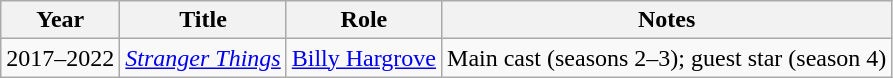<table class="wikitable sortable">
<tr>
<th>Year</th>
<th>Title</th>
<th>Role</th>
<th class="unsortable">Notes</th>
</tr>
<tr>
<td>2017–2022</td>
<td><em><a href='#'>Stranger Things</a></em></td>
<td><a href='#'>Billy Hargrove</a></td>
<td>Main cast (seasons 2–3); guest star (season 4)</td>
</tr>
</table>
